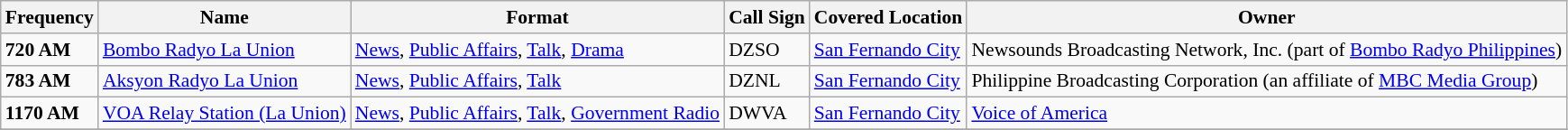<table class="wikitable" style="font-size:90%;">
<tr>
<th>Frequency</th>
<th>Name</th>
<th>Format</th>
<th>Call Sign</th>
<th>Covered Location</th>
<th>Owner</th>
</tr>
<tr>
<td><strong>720 AM</strong></td>
<td><a href='#'>Bombo Radyo La Union</a></td>
<td><a href='#'>News</a>, <a href='#'>Public Affairs</a>, <a href='#'>Talk</a>, <a href='#'>Drama</a></td>
<td>DZSO</td>
<td><a href='#'>San Fernando City</a></td>
<td>Newsounds Broadcasting Network, Inc. (part of <a href='#'>Bombo Radyo Philippines</a>)</td>
</tr>
<tr>
<td><strong>783 AM</strong></td>
<td><a href='#'>Aksyon Radyo La Union</a></td>
<td><a href='#'>News</a>, <a href='#'>Public Affairs</a>, <a href='#'>Talk</a></td>
<td>DZNL</td>
<td><a href='#'>San Fernando City</a></td>
<td>Philippine Broadcasting Corporation (an affiliate of <a href='#'>MBC Media Group</a>)</td>
</tr>
<tr>
<td><strong>1170 AM</strong></td>
<td><a href='#'>VOA Relay Station (La Union)</a></td>
<td><a href='#'>News</a>, <a href='#'>Public Affairs</a>, <a href='#'>Talk</a>, <a href='#'>Government Radio</a></td>
<td>DWVA</td>
<td><a href='#'>San Fernando City</a></td>
<td><a href='#'>Voice of America</a></td>
</tr>
<tr>
</tr>
</table>
